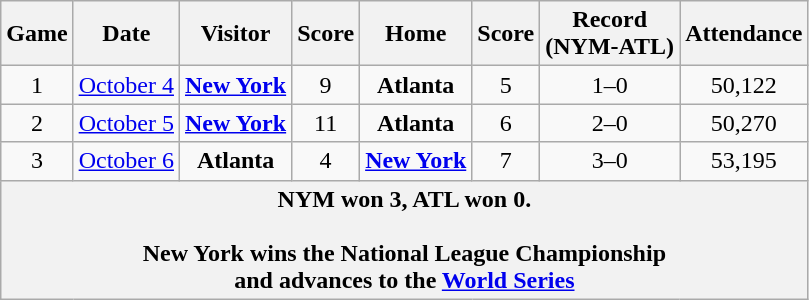<table class="wikitable">
<tr>
<th>Game</th>
<th>Date</th>
<th>Visitor</th>
<th>Score</th>
<th>Home</th>
<th>Score</th>
<th>Record<br>(NYM-ATL)</th>
<th>Attendance</th>
</tr>
<tr>
<td align = center>1</td>
<td><a href='#'>October 4</a></td>
<td align = center><strong><a href='#'>New York</a></strong></td>
<td align = center>9</td>
<td align = center><strong>Atlanta</strong></td>
<td align = center>5</td>
<td align = center>1–0</td>
<td align = center>50,122</td>
</tr>
<tr>
<td align = center>2</td>
<td><a href='#'>October 5</a></td>
<td align = center><strong><a href='#'>New York</a></strong></td>
<td align = center>11</td>
<td align = center><strong>Atlanta</strong></td>
<td align = center>6</td>
<td align = center>2–0</td>
<td align = center>50,270</td>
</tr>
<tr>
<td align = center>3</td>
<td><a href='#'>October 6</a></td>
<td align = center><strong>Atlanta</strong></td>
<td align = center>4</td>
<td align = center><strong><a href='#'>New York</a></strong></td>
<td align = center>7</td>
<td align = center>3–0</td>
<td align = center>53,195</td>
</tr>
<tr>
<th colspan="8">NYM won 3, ATL won 0.<br><br><strong>New York</strong> wins the National League Championship<br> 
and advances to the <a href='#'>World Series</a> <br></th>
</tr>
</table>
